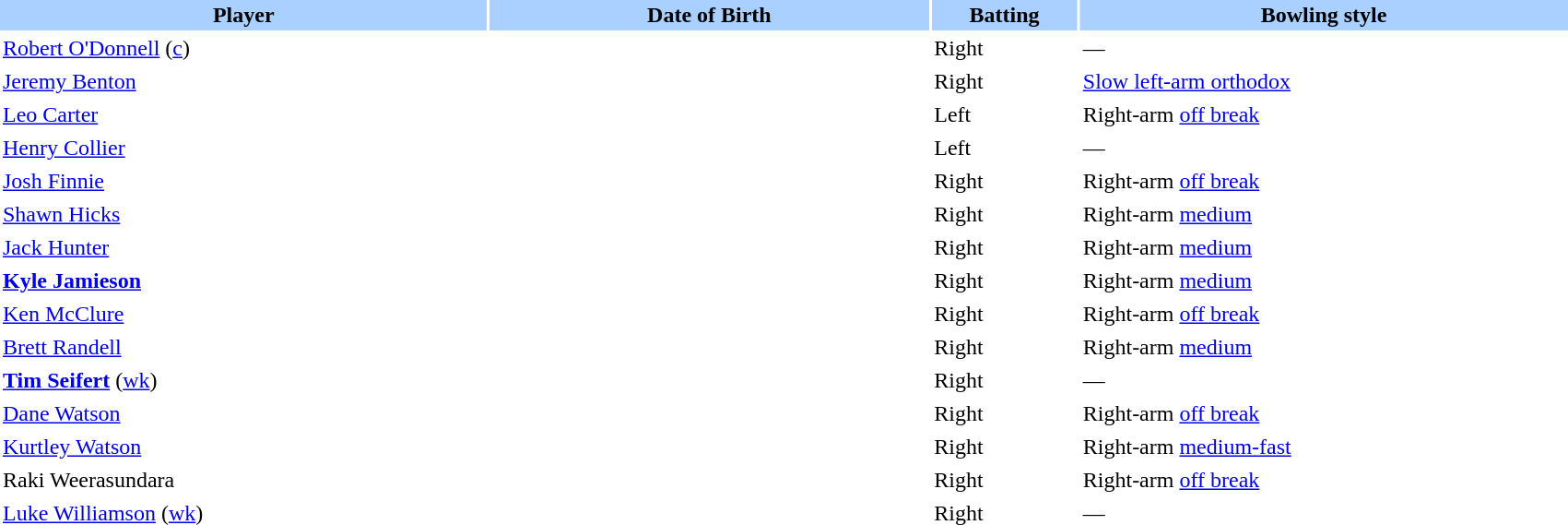<table border="0" cellspacing="2" cellpadding="2" style="width:90%;">
<tr style="background:#aad0ff;">
<th width=20%>Player</th>
<th width=18%>Date of Birth</th>
<th width=6%>Batting</th>
<th width=20%>Bowling style</th>
</tr>
<tr>
<td><a href='#'>Robert O'Donnell</a> (<a href='#'>c</a>)</td>
<td></td>
<td>Right</td>
<td>—</td>
</tr>
<tr>
<td><a href='#'>Jeremy Benton</a></td>
<td></td>
<td>Right</td>
<td><a href='#'>Slow left-arm orthodox</a></td>
</tr>
<tr>
<td><a href='#'>Leo Carter</a></td>
<td></td>
<td>Left</td>
<td>Right-arm <a href='#'>off break</a></td>
</tr>
<tr>
<td><a href='#'>Henry Collier</a></td>
<td></td>
<td>Left</td>
<td>—</td>
</tr>
<tr>
<td><a href='#'>Josh Finnie</a></td>
<td></td>
<td>Right</td>
<td>Right-arm <a href='#'>off break</a></td>
</tr>
<tr>
<td><a href='#'>Shawn Hicks</a></td>
<td></td>
<td>Right</td>
<td>Right-arm <a href='#'>medium</a></td>
</tr>
<tr>
<td><a href='#'>Jack Hunter</a></td>
<td></td>
<td>Right</td>
<td>Right-arm <a href='#'>medium</a></td>
</tr>
<tr>
<td><strong><a href='#'>Kyle Jamieson</a></strong></td>
<td></td>
<td>Right</td>
<td>Right-arm <a href='#'>medium</a></td>
</tr>
<tr>
<td><a href='#'>Ken McClure</a></td>
<td></td>
<td>Right</td>
<td>Right-arm <a href='#'>off break</a></td>
</tr>
<tr>
<td><a href='#'>Brett Randell</a></td>
<td></td>
<td>Right</td>
<td>Right-arm <a href='#'>medium</a></td>
</tr>
<tr>
<td><strong><a href='#'>Tim Seifert</a></strong> (<a href='#'>wk</a>)</td>
<td></td>
<td>Right</td>
<td>—</td>
</tr>
<tr>
<td><a href='#'>Dane Watson</a></td>
<td></td>
<td>Right</td>
<td>Right-arm <a href='#'>off break</a></td>
</tr>
<tr>
<td><a href='#'>Kurtley Watson</a></td>
<td></td>
<td>Right</td>
<td>Right-arm <a href='#'>medium-fast</a></td>
</tr>
<tr>
<td>Raki Weerasundara</td>
<td></td>
<td>Right</td>
<td>Right-arm <a href='#'>off break</a></td>
</tr>
<tr>
<td><a href='#'>Luke Williamson</a> (<a href='#'>wk</a>)</td>
<td></td>
<td>Right</td>
<td>—</td>
</tr>
</table>
